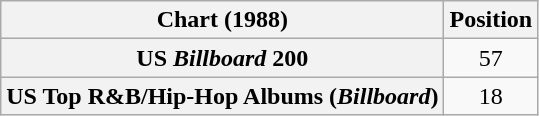<table class="wikitable sortable plainrowheaders" style="text-align:center">
<tr>
<th scope="col">Chart (1988)</th>
<th scope="col">Position</th>
</tr>
<tr>
<th scope="row">US <em>Billboard</em> 200</th>
<td>57</td>
</tr>
<tr>
<th scope="row">US Top R&B/Hip-Hop Albums (<em>Billboard</em>)</th>
<td>18</td>
</tr>
</table>
